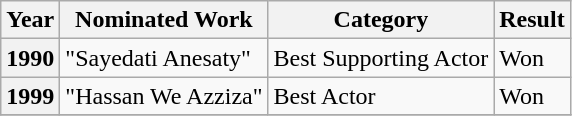<table class="wikitable plainrowheaders sortable">
<tr>
<th scope="col">Year</th>
<th scope="col">Nominated Work</th>
<th scope="col">Category</th>
<th scope="col">Result</th>
</tr>
<tr>
<th style="text-align:center;">1990</th>
<td>"Sayedati Anesaty"</td>
<td>Best Supporting Actor</td>
<td>Won</td>
</tr>
<tr>
<th style="text-align:center;">1999</th>
<td>"Hassan We Azziza"</td>
<td>Best Actor</td>
<td>Won</td>
</tr>
<tr>
</tr>
</table>
